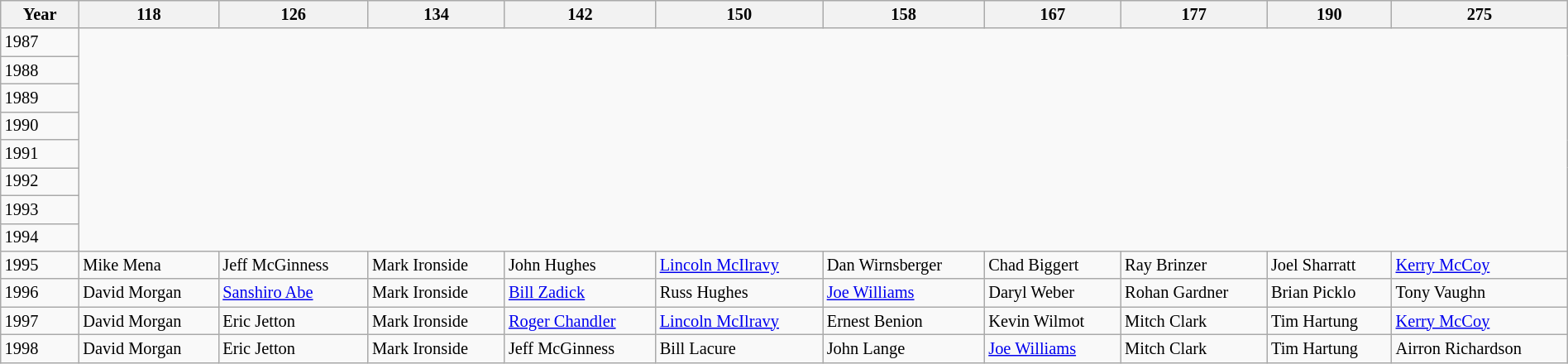<table class="wikitable sortable" style="width: 100%; font-size: 85%;">
<tr>
<th width="5%">Year</th>
<th>118</th>
<th>126</th>
<th>134</th>
<th>142</th>
<th>150</th>
<th>158</th>
<th>167</th>
<th>177</th>
<th>190</th>
<th>275</th>
</tr>
<tr>
<td>1987</td>
</tr>
<tr>
<td>1988</td>
</tr>
<tr>
<td>1989</td>
</tr>
<tr>
<td>1990</td>
</tr>
<tr>
<td>1991</td>
</tr>
<tr>
<td>1992</td>
</tr>
<tr>
<td>1993</td>
</tr>
<tr>
<td>1994</td>
</tr>
<tr>
<td>1995</td>
<td>Mike Mena</td>
<td>Jeff McGinness</td>
<td>Mark Ironside</td>
<td>John Hughes</td>
<td><a href='#'>Lincoln McIlravy</a></td>
<td>Dan Wirnsberger</td>
<td>Chad Biggert</td>
<td>Ray Brinzer</td>
<td>Joel Sharratt</td>
<td><a href='#'>Kerry McCoy</a></td>
</tr>
<tr>
<td>1996</td>
<td>David Morgan</td>
<td><a href='#'>Sanshiro Abe</a></td>
<td>Mark Ironside</td>
<td><a href='#'>Bill Zadick</a></td>
<td>Russ Hughes</td>
<td><a href='#'>Joe Williams</a></td>
<td>Daryl Weber</td>
<td>Rohan Gardner</td>
<td>Brian Picklo</td>
<td>Tony Vaughn</td>
</tr>
<tr>
<td>1997</td>
<td>David Morgan</td>
<td>Eric Jetton</td>
<td>Mark Ironside</td>
<td><a href='#'>Roger Chandler</a></td>
<td><a href='#'>Lincoln McIlravy</a></td>
<td>Ernest Benion</td>
<td>Kevin Wilmot</td>
<td>Mitch Clark</td>
<td>Tim Hartung</td>
<td><a href='#'>Kerry McCoy</a></td>
</tr>
<tr>
<td>1998</td>
<td>David Morgan</td>
<td>Eric Jetton</td>
<td>Mark Ironside</td>
<td>Jeff McGinness</td>
<td>Bill Lacure</td>
<td>John Lange</td>
<td><a href='#'>Joe Williams</a></td>
<td>Mitch Clark</td>
<td>Tim Hartung</td>
<td>Airron Richardson</td>
</tr>
</table>
